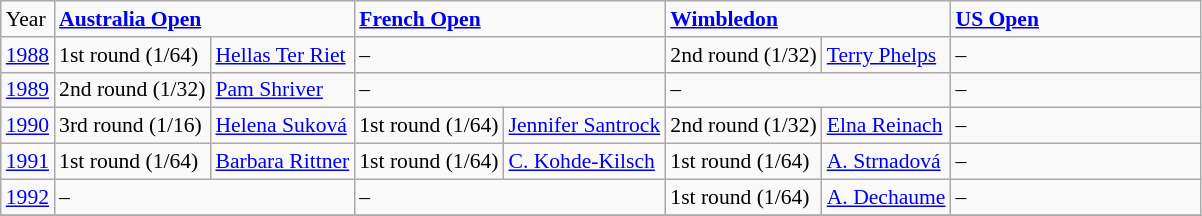<table class="wikitable" style="font-size: 90%; ">
<tr>
<td>Year</td>
<td width="160" colspan="2"><strong><a href='#'>Australia Open</a></strong></td>
<td width="160" colspan="2"><strong><a href='#'>French Open</a></strong></td>
<td width="160" colspan="2"><strong><a href='#'>Wimbledon</a></strong></td>
<td width="160" colspan="2"><strong><a href='#'>US Open</a></strong></td>
</tr>
<tr>
<td><a href='#'>1988</a></td>
<td>1st round (1/64)</td>
<td align="left"> <a href='#'>Hellas Ter Riet</a></td>
<td colspan="2">–</td>
<td>2nd round (1/32)</td>
<td align="left"> <a href='#'>Terry Phelps</a></td>
<td colspan="2">–</td>
</tr>
<tr>
<td><a href='#'>1989</a></td>
<td>2nd round (1/32)</td>
<td align="left"> <a href='#'>Pam Shriver</a></td>
<td colspan="2">–</td>
<td colspan="2">–</td>
<td colspan="2">–</td>
</tr>
<tr>
<td><a href='#'>1990</a></td>
<td>3rd round (1/16)</td>
<td align="left"> <a href='#'>Helena Suková</a></td>
<td>1st round (1/64)</td>
<td align="left"> <a href='#'>Jennifer Santrock</a></td>
<td>2nd round (1/32)</td>
<td align="left"> <a href='#'>Elna Reinach</a></td>
<td colspan="2">–</td>
</tr>
<tr>
<td><a href='#'>1991</a></td>
<td>1st round (1/64)</td>
<td align="left"> <a href='#'>Barbara Rittner</a></td>
<td>1st round (1/64)</td>
<td align="left"> <a href='#'>C. Kohde-Kilsch</a></td>
<td>1st round (1/64)</td>
<td align="left"> <a href='#'>A. Strnadová</a></td>
<td colspan="2">–</td>
</tr>
<tr>
<td><a href='#'>1992</a></td>
<td colspan="2">–</td>
<td colspan="2">–</td>
<td>1st round (1/64)</td>
<td align="left"> <a href='#'>A. Dechaume</a></td>
<td colspan="2">–</td>
</tr>
<tr bgcolor="#DFDFDF">
</tr>
</table>
